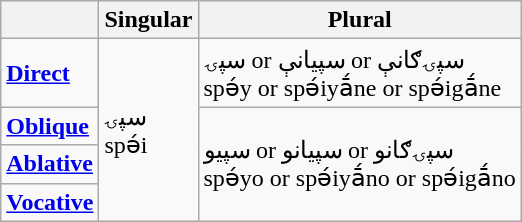<table class="wikitable">
<tr>
<th></th>
<th>Singular</th>
<th>Plural</th>
</tr>
<tr>
<td><strong><a href='#'>Direct</a></strong></td>
<td rowspan="4">سپۍ<br>spə́i</td>
<td>سپۍ or سپیانې or سپۍګانې<br>spə́y or spə́iyā́ne or spə́igā́ne</td>
</tr>
<tr>
<td><strong><a href='#'>Oblique</a></strong></td>
<td rowspan="3">سپیو or سپیانو or سپۍګانو<br>spə́yo or spə́iyā́no or spə́igā́no</td>
</tr>
<tr>
<td><strong><a href='#'>Ablative</a></strong></td>
</tr>
<tr>
<td><strong><a href='#'>Vocative</a></strong></td>
</tr>
</table>
